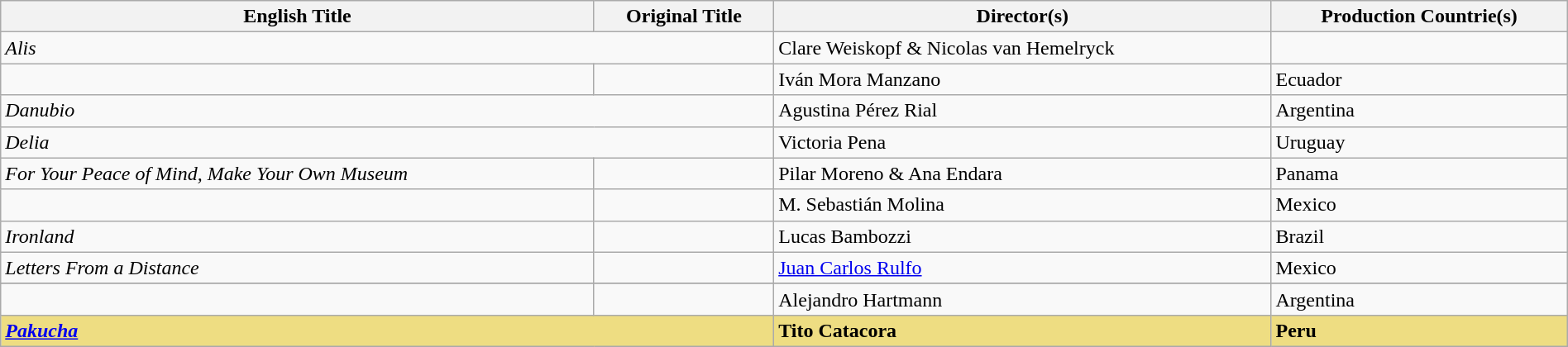<table class="sortable wikitable" style="width:100%; margin-bottom:4px" cellpadding="5">
<tr>
<th scope="col">English Title</th>
<th scope="col">Original Title</th>
<th scope="col">Director(s)</th>
<th scope="col">Production Countrie(s)</th>
</tr>
<tr>
<td colspan="2"><em>Alis</em></td>
<td>Clare Weiskopf & Nicolas van Hemelryck</td>
<td></td>
</tr>
<tr>
<td></td>
<td></td>
<td>Iván Mora Manzano</td>
<td>Ecuador</td>
</tr>
<tr>
<td colspan="2"><em>Danubio</em></td>
<td>Agustina Pérez Rial</td>
<td>Argentina</td>
</tr>
<tr>
<td colspan="2"><em>Delia</em></td>
<td>Victoria Pena</td>
<td>Uruguay</td>
</tr>
<tr>
<td><em>For Your Peace of Mind, Make Your Own Museum</em></td>
<td></td>
<td>Pilar Moreno & Ana Endara</td>
<td>Panama</td>
</tr>
<tr>
<td></td>
<td></td>
<td>M. Sebastián Molina</td>
<td>Mexico</td>
</tr>
<tr>
<td><em>Ironland</em></td>
<td></td>
<td>Lucas Bambozzi</td>
<td>Brazil</td>
</tr>
<tr>
<td><em>Letters From a Distance</em></td>
<td></td>
<td><a href='#'>Juan Carlos Rulfo</a></td>
<td>Mexico</td>
</tr>
<tr>
</tr>
<tr>
<td></td>
<td></td>
<td>Alejandro Hartmann</td>
<td>Argentina</td>
</tr>
<tr style="background:#EEDD82">
<td colspan = "2"><strong><em><a href='#'>Pakucha</a></em></strong></td>
<td><strong>Tito Catacora</strong></td>
<td><strong>Peru</strong></td>
</tr>
</table>
